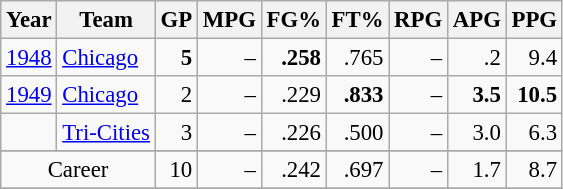<table class="wikitable sortable" style="font-size:95%; text-align:right">
<tr>
<th>Year</th>
<th>Team</th>
<th>GP</th>
<th>MPG</th>
<th>FG%</th>
<th>FT%</th>
<th>RPG</th>
<th>APG</th>
<th>PPG</th>
</tr>
<tr>
<td style="text-align:left;"><a href='#'>1948</a></td>
<td style="text-align:left;"><a href='#'>Chicago</a></td>
<td><strong>5</strong></td>
<td>–</td>
<td><strong>.258</strong></td>
<td>.765</td>
<td>–</td>
<td>.2</td>
<td>9.4</td>
</tr>
<tr>
<td style="text-align:left;"><a href='#'>1949</a></td>
<td style="text-align:left;"><a href='#'>Chicago</a></td>
<td>2</td>
<td>–</td>
<td>.229</td>
<td><strong>.833</strong></td>
<td>–</td>
<td><strong>3.5</strong></td>
<td><strong>10.5</strong></td>
</tr>
<tr>
<td style="text-align:left;"></td>
<td style="text-align:left;"><a href='#'>Tri-Cities</a></td>
<td>3</td>
<td>–</td>
<td>.226</td>
<td>.500</td>
<td>–</td>
<td>3.0</td>
<td>6.3</td>
</tr>
<tr>
</tr>
<tr class="sortbottom">
<td style="text-align:center;" colspan="2">Career</td>
<td>10</td>
<td>–</td>
<td>.242</td>
<td>.697</td>
<td>–</td>
<td>1.7</td>
<td>8.7</td>
</tr>
<tr>
</tr>
</table>
